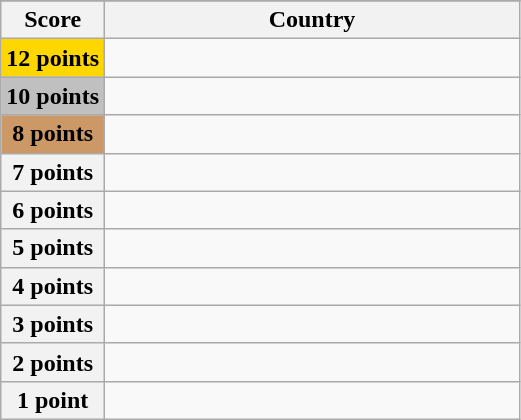<table class="wikitable">
<tr>
</tr>
<tr>
<th scope="col" width="20%">Score</th>
<th scope="col">Country</th>
</tr>
<tr>
<th scope="row" style="background:gold">12 points</th>
<td></td>
</tr>
<tr>
<th scope="row" style="background:silver">10 points</th>
<td></td>
</tr>
<tr>
<th scope="row" style="background:#CC9966">8 points</th>
<td></td>
</tr>
<tr>
<th scope="row">7 points</th>
<td></td>
</tr>
<tr>
<th scope="row">6 points</th>
<td></td>
</tr>
<tr>
<th scope="row">5 points</th>
<td></td>
</tr>
<tr>
<th scope="row">4 points</th>
<td></td>
</tr>
<tr>
<th scope="row">3 points</th>
<td></td>
</tr>
<tr>
<th scope="row">2 points</th>
<td></td>
</tr>
<tr>
<th scope="row">1 point</th>
<td></td>
</tr>
</table>
